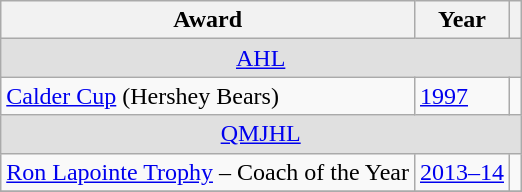<table class="wikitable">
<tr>
<th>Award</th>
<th>Year</th>
<th></th>
</tr>
<tr ALIGN="center" bgcolor="#e0e0e0">
<td colspan="3"><a href='#'>AHL</a></td>
</tr>
<tr>
<td><a href='#'>Calder Cup</a> (Hershey Bears)</td>
<td><a href='#'>1997</a></td>
<td></td>
</tr>
<tr ALIGN="center" bgcolor="#e0e0e0">
<td colspan="3"><a href='#'>QMJHL</a></td>
</tr>
<tr>
<td><a href='#'>Ron Lapointe Trophy</a> – Coach of the Year</td>
<td><a href='#'>2013–14</a></td>
<td></td>
</tr>
<tr>
</tr>
</table>
